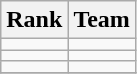<table class="wikitable" border="1">
<tr>
<th>Rank</th>
<th>Team</th>
</tr>
<tr>
<td align=center></td>
<td></td>
</tr>
<tr>
<td align=center></td>
<td></td>
</tr>
<tr>
<td align=center></td>
<td></td>
</tr>
<tr>
</tr>
</table>
